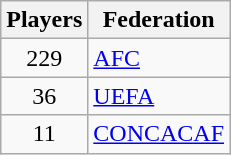<table class="wikitable">
<tr>
<th>Players</th>
<th>Federation</th>
</tr>
<tr>
<td align="center">229</td>
<td><a href='#'>AFC</a></td>
</tr>
<tr>
<td align="center">36</td>
<td><a href='#'>UEFA</a></td>
</tr>
<tr>
<td align="center">11</td>
<td><a href='#'>CONCACAF</a></td>
</tr>
</table>
